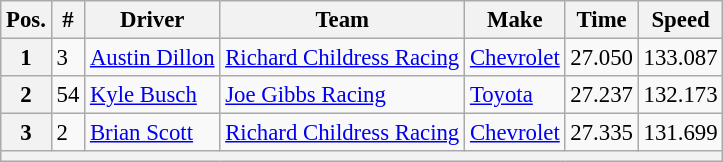<table class="wikitable" style="font-size:95%">
<tr>
<th>Pos.</th>
<th>#</th>
<th>Driver</th>
<th>Team</th>
<th>Make</th>
<th>Time</th>
<th>Speed</th>
</tr>
<tr>
<th>1</th>
<td>3</td>
<td><a href='#'>Austin Dillon</a></td>
<td><a href='#'>Richard Childress Racing</a></td>
<td><a href='#'>Chevrolet</a></td>
<td>27.050</td>
<td>133.087</td>
</tr>
<tr>
<th>2</th>
<td>54</td>
<td><a href='#'>Kyle Busch</a></td>
<td><a href='#'>Joe Gibbs Racing</a></td>
<td><a href='#'>Toyota</a></td>
<td>27.237</td>
<td>132.173</td>
</tr>
<tr>
<th>3</th>
<td>2</td>
<td><a href='#'>Brian Scott</a></td>
<td><a href='#'>Richard Childress Racing</a></td>
<td><a href='#'>Chevrolet</a></td>
<td>27.335</td>
<td>131.699</td>
</tr>
<tr>
<th colspan="7"></th>
</tr>
</table>
